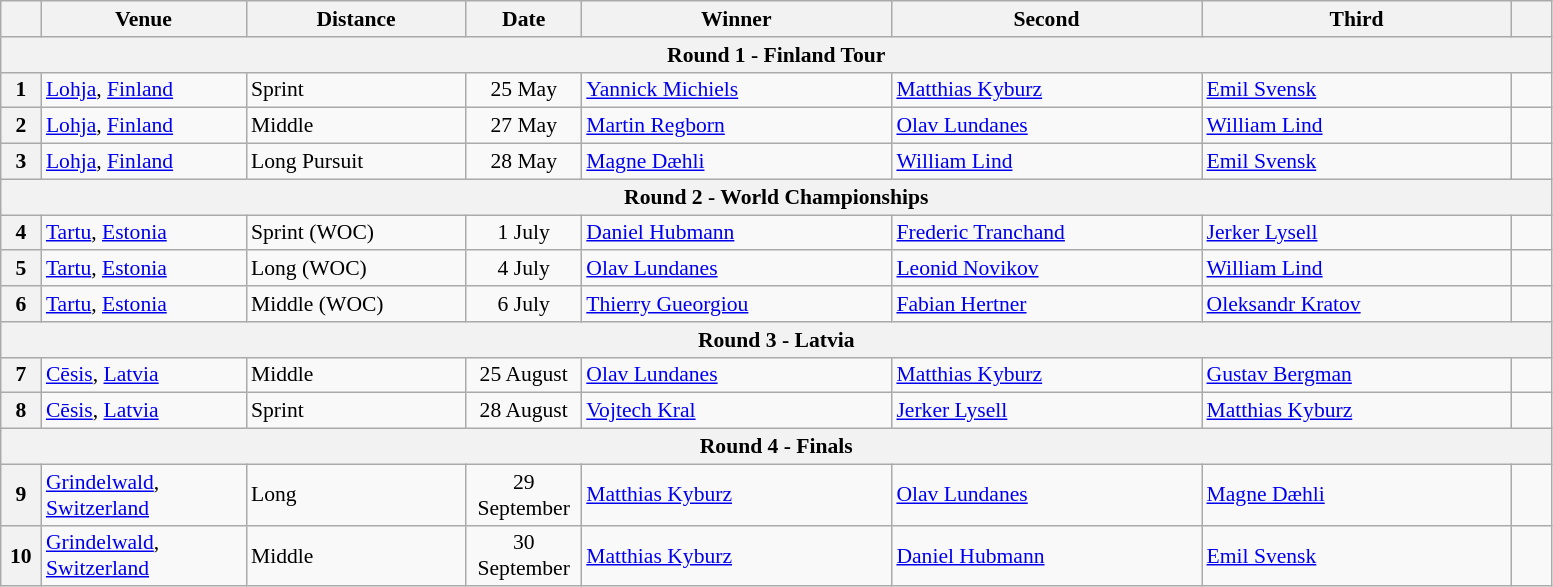<table class="wikitable" style="font-size: 90%">
<tr>
<th width="20"></th>
<th width="130">Venue</th>
<th width="140">Distance</th>
<th width="70">Date</th>
<th width="200">Winner</th>
<th width="200">Second</th>
<th width="200">Third</th>
<th width="20"></th>
</tr>
<tr>
<th colspan="8">Round 1 - Finland Tour</th>
</tr>
<tr>
<th>1</th>
<td> <a href='#'>Lohja</a>, <a href='#'>Finland</a></td>
<td>Sprint</td>
<td align=center>25 May</td>
<td> <a href='#'>Yannick Michiels</a></td>
<td> <a href='#'>Matthias Kyburz</a></td>
<td> <a href='#'>Emil Svensk</a></td>
<td></td>
</tr>
<tr>
<th>2</th>
<td> <a href='#'>Lohja</a>, <a href='#'>Finland</a></td>
<td>Middle</td>
<td align=center>27 May</td>
<td> <a href='#'>Martin Regborn</a></td>
<td> <a href='#'>Olav Lundanes</a></td>
<td> <a href='#'>William Lind</a></td>
<td></td>
</tr>
<tr>
<th>3</th>
<td> <a href='#'>Lohja</a>, <a href='#'>Finland</a></td>
<td>Long Pursuit</td>
<td align=center>28 May</td>
<td> <a href='#'>Magne Dæhli</a></td>
<td> <a href='#'>William Lind</a></td>
<td> <a href='#'>Emil Svensk</a></td>
<td></td>
</tr>
<tr>
<th colspan="8">Round 2 - World Championships</th>
</tr>
<tr>
<th>4</th>
<td> <a href='#'>Tartu</a>, <a href='#'>Estonia</a></td>
<td>Sprint (WOC)</td>
<td align=center>1 July</td>
<td> <a href='#'>Daniel Hubmann</a></td>
<td> <a href='#'>Frederic Tranchand</a></td>
<td> <a href='#'>Jerker Lysell</a></td>
<td></td>
</tr>
<tr>
<th>5</th>
<td> <a href='#'>Tartu</a>, <a href='#'>Estonia</a></td>
<td>Long (WOC)</td>
<td align=center>4 July</td>
<td> <a href='#'>Olav Lundanes</a></td>
<td> <a href='#'>Leonid Novikov</a></td>
<td> <a href='#'>William Lind</a></td>
<td></td>
</tr>
<tr>
<th>6</th>
<td> <a href='#'>Tartu</a>, <a href='#'>Estonia</a></td>
<td>Middle (WOC)</td>
<td align=center>6 July</td>
<td> <a href='#'>Thierry Gueorgiou</a></td>
<td> <a href='#'>Fabian Hertner</a></td>
<td> <a href='#'>Oleksandr Kratov</a></td>
<td></td>
</tr>
<tr>
<th colspan="8">Round 3 - Latvia</th>
</tr>
<tr>
<th>7</th>
<td> <a href='#'>Cēsis</a>, <a href='#'>Latvia</a></td>
<td>Middle</td>
<td align=center>25 August</td>
<td> <a href='#'>Olav Lundanes</a></td>
<td> <a href='#'>Matthias Kyburz</a></td>
<td> <a href='#'>Gustav Bergman</a></td>
<td></td>
</tr>
<tr>
<th>8</th>
<td> <a href='#'>Cēsis</a>, <a href='#'>Latvia</a></td>
<td>Sprint</td>
<td align=center>28 August</td>
<td> <a href='#'>Vojtech Kral</a></td>
<td> <a href='#'>Jerker Lysell</a></td>
<td> <a href='#'>Matthias Kyburz</a></td>
<td></td>
</tr>
<tr>
<th colspan="8">Round 4 - Finals</th>
</tr>
<tr>
<th>9</th>
<td> <a href='#'>Grindelwald</a>, <a href='#'>Switzerland</a></td>
<td>Long</td>
<td align=center>29 September</td>
<td> <a href='#'>Matthias Kyburz</a></td>
<td> <a href='#'>Olav Lundanes</a></td>
<td> <a href='#'>Magne Dæhli</a></td>
<td></td>
</tr>
<tr>
<th>10</th>
<td> <a href='#'>Grindelwald</a>, <a href='#'>Switzerland</a></td>
<td>Middle</td>
<td align=center>30 September</td>
<td> <a href='#'>Matthias Kyburz</a></td>
<td> <a href='#'>Daniel Hubmann</a></td>
<td> <a href='#'>Emil Svensk</a></td>
<td></td>
</tr>
</table>
